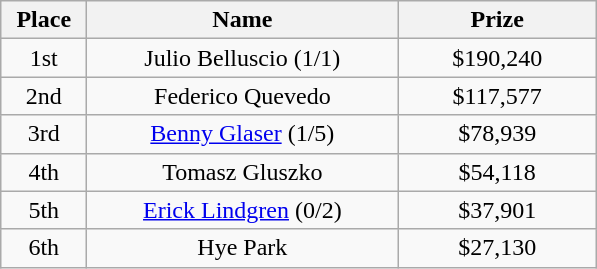<table class="wikitable">
<tr>
<th width="50">Place</th>
<th width="200">Name</th>
<th width="125">Prize</th>
</tr>
<tr>
<td align = "center">1st</td>
<td align = "center"> Julio Belluscio (1/1)</td>
<td align = "center">$190,240</td>
</tr>
<tr>
<td align = "center">2nd</td>
<td align = "center"> Federico Quevedo</td>
<td align = "center">$117,577</td>
</tr>
<tr>
<td align = "center">3rd</td>
<td align = "center"> <a href='#'>Benny Glaser</a> (1/5)</td>
<td align = "center">$78,939</td>
</tr>
<tr>
<td align = "center">4th</td>
<td align = "center"> Tomasz Gluszko</td>
<td align = "center">$54,118</td>
</tr>
<tr>
<td align = "center">5th</td>
<td align = "center"> <a href='#'>Erick Lindgren</a> (0/2)</td>
<td align = "center">$37,901</td>
</tr>
<tr>
<td align = "center">6th</td>
<td align = "center"> Hye Park</td>
<td align = "center">$27,130</td>
</tr>
</table>
